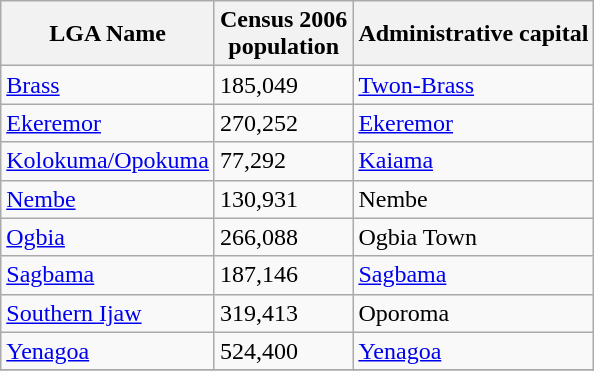<table class="sortable wikitable">
<tr>
<th>LGA Name</th>
<th>Census 2006<br> population</th>
<th>Administrative capital</th>
</tr>
<tr>
<td><a href='#'>Brass</a></td>
<td>185,049</td>
<td><a href='#'>Twon-Brass</a></td>
</tr>
<tr>
<td><a href='#'>Ekeremor</a></td>
<td>270,252</td>
<td><a href='#'>Ekeremor</a></td>
</tr>
<tr>
<td><a href='#'>Kolokuma/Opokuma</a></td>
<td>77,292</td>
<td><a href='#'>Kaiama</a></td>
</tr>
<tr>
<td><a href='#'>Nembe</a></td>
<td>130,931</td>
<td>Nembe</td>
</tr>
<tr>
<td><a href='#'>Ogbia</a></td>
<td>266,088</td>
<td>Ogbia Town</td>
</tr>
<tr>
<td><a href='#'>Sagbama</a></td>
<td>187,146</td>
<td><a href='#'>Sagbama</a></td>
</tr>
<tr>
<td><a href='#'>Southern Ijaw</a></td>
<td>319,413</td>
<td>Oporoma</td>
</tr>
<tr>
<td><a href='#'>Yenagoa</a></td>
<td>524,400</td>
<td><a href='#'>Yenagoa</a></td>
</tr>
<tr>
</tr>
</table>
